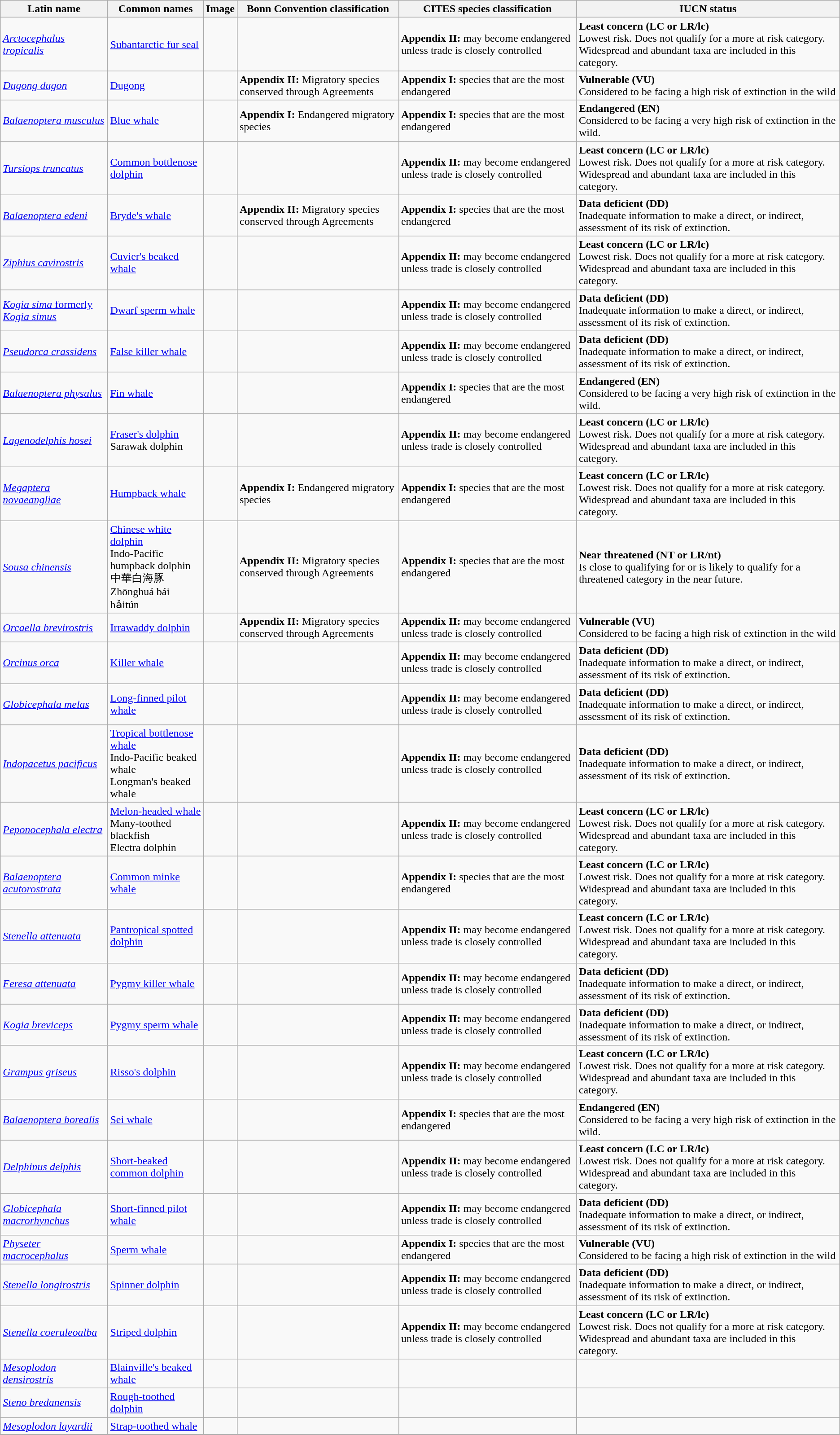<table class="wikitable">
<tr>
<th scope=col>Latin name</th>
<th scope=col>Common names</th>
<th scope=col>Image</th>
<th scope=col>Bonn Convention classification</th>
<th scope=col>CITES species classification</th>
<th scope=col>IUCN status</th>
</tr>
<tr>
<td scope="row"><em><a href='#'>Arctocephalus tropicalis</a></em></td>
<td><a href='#'>Subantarctic fur seal</a></td>
<td></td>
<td></td>
<td><strong>Appendix II:</strong> may become endangered unless trade is closely controlled</td>
<td> <strong>Least concern (LC or LR/lc)</strong><br>Lowest risk. Does not qualify for a more at risk category. Widespread and abundant taxa are included in this category.</td>
</tr>
<tr>
<td scope="row"><em><a href='#'>Dugong dugon</a></em></td>
<td><a href='#'>Dugong</a></td>
<td></td>
<td><strong>Appendix II:</strong> Migratory species conserved through Agreements</td>
<td><strong>Appendix I:</strong> species that are the most endangered</td>
<td> <strong>Vulnerable (VU)</strong><br>Considered to be facing a high risk of extinction in the wild</td>
</tr>
<tr>
<td scope="row"><em><a href='#'>Balaenoptera musculus</a></em></td>
<td><a href='#'>Blue whale</a></td>
<td></td>
<td><strong>Appendix I:</strong> Endangered migratory species</td>
<td><strong>Appendix I:</strong> species that are the most endangered</td>
<td> <strong>Endangered (EN)</strong><br>Considered to be facing a very high risk of extinction in the wild.</td>
</tr>
<tr>
<td scope="row"><em><a href='#'>Tursiops truncatus</a></em></td>
<td><a href='#'>Common bottlenose dolphin</a></td>
<td></td>
<td></td>
<td><strong>Appendix II:</strong> may become endangered unless trade is closely controlled</td>
<td> <strong>Least concern (LC or LR/lc)</strong><br>Lowest risk. Does not qualify for a more at risk category. Widespread and abundant taxa are included in this category.</td>
</tr>
<tr>
<td scope="row"><em><a href='#'>Balaenoptera edeni</a></em></td>
<td><a href='#'>Bryde's whale</a></td>
<td></td>
<td><strong>Appendix II:</strong> Migratory species conserved through Agreements</td>
<td><strong>Appendix I:</strong> species that are the most endangered</td>
<td> <strong>Data deficient (DD)</strong><br>Inadequate information to make a direct, or indirect, assessment of its risk of extinction.</td>
</tr>
<tr>
<td scope="row"><em><a href='#'>Ziphius cavirostris</a></em></td>
<td><a href='#'>Cuvier's beaked whale</a></td>
<td></td>
<td></td>
<td><strong>Appendix II:</strong> may become endangered unless trade is closely controlled</td>
<td> <strong>Least concern (LC or LR/lc)</strong><br>Lowest risk. Does not qualify for a more at risk category. Widespread and abundant taxa are included in this category.</td>
</tr>
<tr>
<td scope="row"><a href='#'><em>Kogia sima</em> formerly <em>Kogia simus</em></a></td>
<td><a href='#'>Dwarf sperm whale</a></td>
<td></td>
<td></td>
<td><strong>Appendix II:</strong> may become endangered unless trade is closely controlled</td>
<td> <strong>Data deficient (DD)</strong><br>Inadequate information to make a direct, or indirect, assessment of its risk of extinction.</td>
</tr>
<tr>
<td scope="row"><em><a href='#'>Pseudorca crassidens</a></em></td>
<td><a href='#'>False killer whale</a></td>
<td></td>
<td></td>
<td><strong>Appendix II:</strong> may become endangered unless trade is closely controlled</td>
<td> <strong>Data deficient (DD)</strong><br>Inadequate information to make a direct, or indirect, assessment of its risk of extinction.</td>
</tr>
<tr>
<td scope="row"><em><a href='#'>Balaenoptera physalus</a></em></td>
<td><a href='#'>Fin whale</a></td>
<td></td>
<td></td>
<td><strong>Appendix I:</strong> species that are the most endangered</td>
<td> <strong>Endangered (EN)</strong><br>Considered to be facing a very high risk of extinction in the wild.</td>
</tr>
<tr>
<td scope="row"><em><a href='#'>Lagenodelphis hosei</a></em></td>
<td><a href='#'>Fraser's dolphin</a><br>Sarawak dolphin</td>
<td></td>
<td></td>
<td><strong>Appendix II:</strong> may become endangered unless trade is closely controlled</td>
<td> <strong>Least concern (LC or LR/lc)</strong><br>Lowest risk. Does not qualify for a more at risk category. Widespread and abundant taxa are included in this category.</td>
</tr>
<tr>
<td scope="row"><em><a href='#'>Megaptera novaeangliae</a></em></td>
<td><a href='#'>Humpback whale</a></td>
<td></td>
<td><strong>Appendix I:</strong> Endangered migratory species</td>
<td><strong>Appendix I:</strong> species that are the most endangered</td>
<td> <strong>Least concern (LC or LR/lc)</strong><br>Lowest risk. Does not qualify for a more at risk category. Widespread and abundant taxa are included in this category.</td>
</tr>
<tr>
<td scope="row"><em><a href='#'>Sousa chinensis</a></em></td>
<td><a href='#'>Chinese white dolphin</a><br>Indo-Pacific humpback dolphin<br>中華白海豚<br>Zhōnghuá bái hǎitún</td>
<td></td>
<td><strong>Appendix II:</strong> Migratory species conserved through Agreements</td>
<td><strong>Appendix I:</strong> species that are the most endangered</td>
<td> <strong>Near threatened (NT or LR/nt)</strong><br>Is close to qualifying for or is likely to qualify for a threatened category in the near future.</td>
</tr>
<tr>
<td scope="row"><em><a href='#'>Orcaella brevirostris</a></em></td>
<td><a href='#'>Irrawaddy dolphin</a></td>
<td></td>
<td><strong>Appendix II:</strong> Migratory species conserved through Agreements</td>
<td><strong>Appendix II:</strong> may become endangered unless trade is closely controlled</td>
<td> <strong>Vulnerable (VU)</strong><br>Considered to be facing a high risk of extinction in the wild</td>
</tr>
<tr>
<td scope="row"><em><a href='#'>Orcinus orca</a></em></td>
<td><a href='#'>Killer whale</a></td>
<td></td>
<td></td>
<td><strong>Appendix II:</strong> may become endangered unless trade is closely controlled</td>
<td> <strong>Data deficient (DD)</strong><br>Inadequate information to make a direct, or indirect, assessment of its risk of extinction.</td>
</tr>
<tr>
<td scope="row"><em><a href='#'>Globicephala melas</a></em></td>
<td><a href='#'>Long-finned pilot whale</a></td>
<td></td>
<td></td>
<td><strong>Appendix II:</strong> may become endangered unless trade is closely controlled</td>
<td> <strong>Data deficient (DD)</strong><br>Inadequate information to make a direct, or indirect, assessment of its risk of extinction.</td>
</tr>
<tr>
<td scope="row"><em><a href='#'>Indopacetus pacificus</a></em></td>
<td><a href='#'>Tropical bottlenose whale</a><br>Indo-Pacific beaked whale<br>Longman's beaked whale</td>
<td></td>
<td></td>
<td><strong>Appendix II:</strong> may become endangered unless trade is closely controlled</td>
<td> <strong>Data deficient (DD)</strong><br>Inadequate information to make a direct, or indirect, assessment of its risk of extinction.</td>
</tr>
<tr>
<td scope="row"><em><a href='#'>Peponocephala electra</a></em></td>
<td><a href='#'>Melon-headed whale</a><br>Many-toothed blackfish<br>Electra dolphin</td>
<td></td>
<td></td>
<td><strong>Appendix II:</strong> may become endangered unless trade is closely controlled</td>
<td> <strong>Least concern (LC or LR/lc)</strong><br>Lowest risk. Does not qualify for a more at risk category. Widespread and abundant taxa are included in this category.</td>
</tr>
<tr>
<td scope="row"><em><a href='#'>Balaenoptera acutorostrata</a></em></td>
<td><a href='#'>Common minke whale</a></td>
<td></td>
<td></td>
<td><strong>Appendix I:</strong> species that are the most endangered</td>
<td> <strong>Least concern (LC or LR/lc)</strong><br>Lowest risk. Does not qualify for a more at risk category. Widespread and abundant taxa are included in this category.</td>
</tr>
<tr>
<td scope="row"><em><a href='#'>Stenella attenuata</a></em></td>
<td><a href='#'>Pantropical spotted dolphin</a></td>
<td></td>
<td></td>
<td><strong>Appendix II:</strong> may become endangered unless trade is closely controlled</td>
<td> <strong>Least concern (LC or LR/lc)</strong><br>Lowest risk. Does not qualify for a more at risk category. Widespread and abundant taxa are included in this category.</td>
</tr>
<tr>
<td scope="row"><em><a href='#'>Feresa attenuata</a></em></td>
<td><a href='#'>Pygmy killer whale</a></td>
<td></td>
<td></td>
<td><strong>Appendix II:</strong> may become endangered unless trade is closely controlled</td>
<td> <strong>Data deficient (DD)</strong><br>Inadequate information to make a direct, or indirect, assessment of its risk of extinction.</td>
</tr>
<tr>
<td scope="row"><em><a href='#'>Kogia breviceps</a></em></td>
<td><a href='#'>Pygmy sperm whale</a></td>
<td></td>
<td></td>
<td><strong>Appendix II:</strong> may become endangered unless trade is closely controlled</td>
<td> <strong>Data deficient (DD)</strong><br>Inadequate information to make a direct, or indirect, assessment of its risk of extinction.</td>
</tr>
<tr>
<td scope="row"><em><a href='#'>Grampus griseus</a></em></td>
<td><a href='#'>Risso's dolphin</a></td>
<td></td>
<td></td>
<td><strong>Appendix II:</strong> may become endangered unless trade is closely controlled</td>
<td> <strong>Least concern (LC or LR/lc)</strong><br>Lowest risk. Does not qualify for a more at risk category. Widespread and abundant taxa are included in this category.</td>
</tr>
<tr>
<td scope="row"><em><a href='#'>Balaenoptera borealis</a></em></td>
<td><a href='#'>Sei whale</a></td>
<td></td>
<td></td>
<td><strong>Appendix I:</strong> species that are the most endangered</td>
<td> <strong>Endangered (EN)</strong><br>Considered to be facing a very high risk of extinction in the wild.</td>
</tr>
<tr>
<td scope="row"><em><a href='#'>Delphinus delphis</a></em></td>
<td><a href='#'>Short-beaked common dolphin</a></td>
<td></td>
<td></td>
<td><strong>Appendix II:</strong> may become endangered unless trade is closely controlled</td>
<td> <strong>Least concern (LC or LR/lc)</strong><br>Lowest risk. Does not qualify for a more at risk category. Widespread and abundant taxa are included in this category.</td>
</tr>
<tr>
<td scope="row"><em><a href='#'>Globicephala macrorhynchus</a></em></td>
<td><a href='#'>Short-finned pilot whale</a></td>
<td></td>
<td></td>
<td><strong>Appendix II:</strong> may become endangered unless trade is closely controlled</td>
<td> <strong>Data deficient (DD)</strong><br>Inadequate information to make a direct, or indirect, assessment of its risk of extinction.</td>
</tr>
<tr>
<td scope="row"><em><a href='#'>Physeter macrocephalus</a></em></td>
<td><a href='#'>Sperm whale</a></td>
<td></td>
<td></td>
<td><strong>Appendix I:</strong> species that are the most endangered</td>
<td> <strong>Vulnerable (VU)</strong><br>Considered to be facing a high risk of extinction in the wild</td>
</tr>
<tr>
<td scope="row"><em><a href='#'>Stenella longirostris</a></em></td>
<td><a href='#'>Spinner dolphin</a></td>
<td></td>
<td></td>
<td><strong>Appendix II:</strong> may become endangered unless trade is closely controlled</td>
<td> <strong>Data deficient (DD)</strong><br>Inadequate information to make a direct, or indirect, assessment of its risk of extinction.</td>
</tr>
<tr>
<td scope="row"><em><a href='#'>Stenella coeruleoalba</a></em></td>
<td><a href='#'>Striped dolphin</a></td>
<td></td>
<td></td>
<td><strong>Appendix II:</strong> may become endangered unless trade is closely controlled</td>
<td> <strong>Least concern (LC or LR/lc)</strong><br>Lowest risk. Does not qualify for a more at risk category. Widespread and abundant taxa are included in this category.</td>
</tr>
<tr>
<td scope="row"><em><a href='#'>Mesoplodon densirostris</a></em></td>
<td><a href='#'>Blainville's beaked whale</a></td>
<td></td>
<td></td>
<td></td>
<td></td>
</tr>
<tr>
<td scope="row"><em><a href='#'>Steno bredanensis</a></em></td>
<td><a href='#'>Rough-toothed dolphin</a></td>
<td></td>
<td></td>
<td></td>
<td></td>
</tr>
<tr>
<td scope="row"><em><a href='#'>Mesoplodon layardii</a></em></td>
<td><a href='#'>Strap-toothed whale</a></td>
<td></td>
<td></td>
<td></td>
<td></td>
</tr>
<tr>
</tr>
</table>
